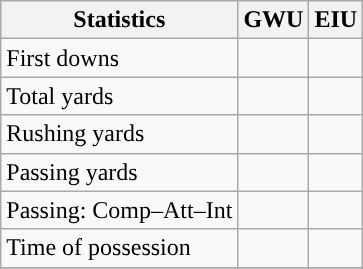<table class="wikitable" style="float: left;">
<tr>
<th>Statistics</th>
<th>GWU</th>
<th>EIU</th>
</tr>
<tr>
<td>First downs</td>
<td></td>
<td></td>
</tr>
<tr>
<td>Total yards</td>
<td></td>
<td></td>
</tr>
<tr>
<td>Rushing yards</td>
<td></td>
<td></td>
</tr>
<tr>
<td>Passing yards</td>
<td></td>
<td></td>
</tr>
<tr>
<td>Passing: Comp–Att–Int</td>
<td></td>
<td></td>
</tr>
<tr>
<td>Time of possession</td>
<td></td>
<td></td>
</tr>
<tr>
</tr>
</table>
